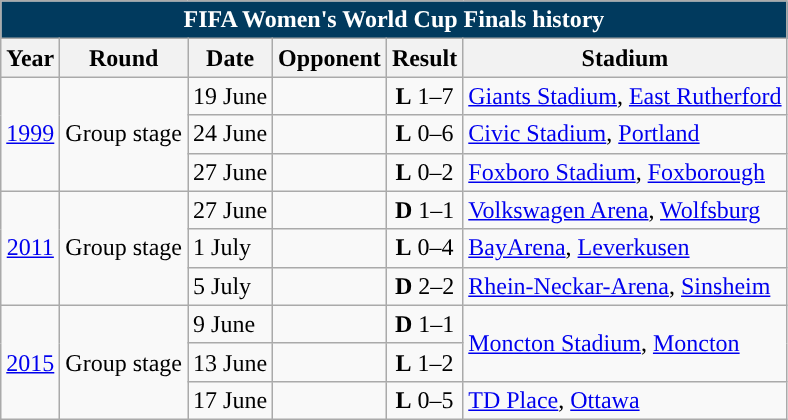<table class="wikitable" style="text-align: center;font-size:100%;">
<tr>
<th colspan=6 style="background: #013A5E; color: #FFFFFF;">FIFA Women's World Cup Finals history</th>
</tr>
<tr>
<th>Year</th>
<th>Round</th>
<th>Date</th>
<th>Opponent</th>
<th>Result</th>
<th>Stadium</th>
</tr>
<tr>
<td rowspan=3> <a href='#'>1999</a></td>
<td rowspan=3>Group stage</td>
<td align="left">19 June</td>
<td align="left"></td>
<td><strong>L</strong> 1–7</td>
<td align="left"><a href='#'>Giants Stadium</a>, <a href='#'>East Rutherford</a></td>
</tr>
<tr>
<td align="left">24 June</td>
<td align="left"></td>
<td><strong>L</strong> 0–6</td>
<td align="left"><a href='#'>Civic Stadium</a>, <a href='#'>Portland</a></td>
</tr>
<tr>
<td align="left">27 June</td>
<td align="left"></td>
<td><strong>L</strong> 0–2</td>
<td align="left"><a href='#'>Foxboro Stadium</a>, <a href='#'>Foxborough</a></td>
</tr>
<tr>
<td rowspan=3> <a href='#'>2011</a></td>
<td rowspan=3>Group stage</td>
<td align="left">27 June</td>
<td align="left"></td>
<td><strong>D</strong> 1–1</td>
<td align="left"><a href='#'>Volkswagen Arena</a>, <a href='#'>Wolfsburg</a></td>
</tr>
<tr>
<td align="left">1 July</td>
<td align="left"></td>
<td><strong>L</strong> 0–4</td>
<td align="left"><a href='#'>BayArena</a>, <a href='#'>Leverkusen</a></td>
</tr>
<tr>
<td align="left">5 July</td>
<td align="left"></td>
<td><strong>D</strong> 2–2</td>
<td align="left"><a href='#'>Rhein-Neckar-Arena</a>, <a href='#'>Sinsheim</a></td>
</tr>
<tr>
<td rowspan=3> <a href='#'>2015</a></td>
<td rowspan=3>Group stage</td>
<td align="left">9 June</td>
<td align="left"></td>
<td><strong>D</strong> 1–1</td>
<td rowspan=2 align="left"><a href='#'>Moncton Stadium</a>, <a href='#'>Moncton</a></td>
</tr>
<tr>
<td align="left">13 June</td>
<td align="left"></td>
<td><strong>L</strong> 1–2</td>
</tr>
<tr>
<td align="left">17 June</td>
<td align="left"></td>
<td><strong>L</strong> 0–5</td>
<td align="left"><a href='#'>TD Place</a>, <a href='#'>Ottawa</a></td>
</tr>
</table>
